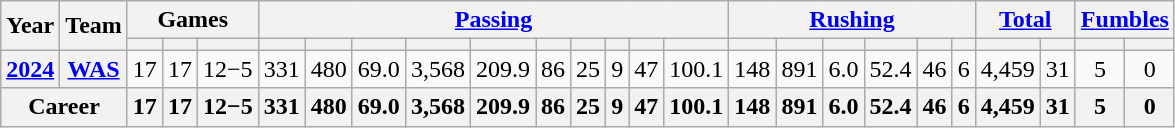<table class="wikitable" style="text-align:center;">
<tr>
<th rowspan="2">Year</th>
<th rowspan="2">Team</th>
<th colspan="3">Games</th>
<th colspan="10"><a href='#'>Passing</a></th>
<th colspan="6"><a href='#'>Rushing</a></th>
<th colspan="2"><a href='#'>Total</a></th>
<th colspan="2"><a href='#'>Fumbles</a></th>
</tr>
<tr>
<th></th>
<th></th>
<th></th>
<th></th>
<th></th>
<th></th>
<th></th>
<th></th>
<th></th>
<th></th>
<th></th>
<th></th>
<th></th>
<th></th>
<th></th>
<th></th>
<th></th>
<th></th>
<th></th>
<th></th>
<th></th>
<th></th>
<th></th>
</tr>
<tr>
<th><a href='#'>2024</a></th>
<th><a href='#'>WAS</a></th>
<td>17</td>
<td>17</td>
<td>12−5</td>
<td>331</td>
<td>480</td>
<td>69.0</td>
<td>3,568</td>
<td>209.9</td>
<td>86</td>
<td>25</td>
<td>9</td>
<td>47</td>
<td>100.1</td>
<td>148</td>
<td>891</td>
<td>6.0</td>
<td>52.4</td>
<td>46</td>
<td>6</td>
<td>4,459</td>
<td>31</td>
<td>5</td>
<td>0</td>
</tr>
<tr>
<th colspan="2">Career</th>
<th>17</th>
<th>17</th>
<th>12−5</th>
<th>331</th>
<th>480</th>
<th>69.0</th>
<th>3,568</th>
<th>209.9</th>
<th>86</th>
<th>25</th>
<th>9</th>
<th>47</th>
<th>100.1</th>
<th>148</th>
<th>891</th>
<th>6.0</th>
<th>52.4</th>
<th>46</th>
<th>6</th>
<th>4,459</th>
<th>31</th>
<th>5</th>
<th>0</th>
</tr>
</table>
